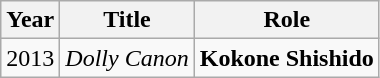<table class="wikitable">
<tr>
<th>Year</th>
<th>Title</th>
<th>Role</th>
</tr>
<tr>
<td>2013</td>
<td><em>Dolly Canon</em></td>
<td><strong>Kokone Shishido</strong></td>
</tr>
</table>
